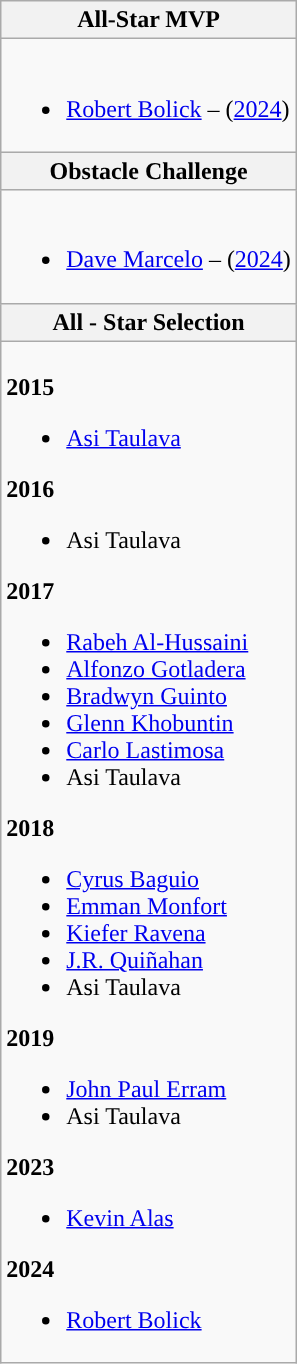<table class=wikitable>
<tr>
<th>All-Star MVP</th>
</tr>
<tr>
<td valign="top"><br><ul><li><a href='#'>Robert Bolick</a> – (<a href='#'>2024</a>)</li></ul></td>
</tr>
<tr>
<th>Obstacle Challenge</th>
</tr>
<tr>
<td valign="top"><br><ul><li><a href='#'>Dave Marcelo</a> – (<a href='#'>2024</a>)</li></ul></td>
</tr>
<tr>
<th>All - Star Selection</th>
</tr>
<tr>
<td valign="top"><br><strong>2015</strong><ul><li><a href='#'>Asi Taulava</a></li></ul><strong>2016</strong><ul><li>Asi Taulava</li></ul><strong>2017</strong><ul><li><a href='#'>Rabeh Al-Hussaini</a></li><li><a href='#'>Alfonzo Gotladera</a></li><li><a href='#'>Bradwyn Guinto</a></li><li><a href='#'>Glenn Khobuntin</a></li><li><a href='#'>Carlo Lastimosa</a></li><li>Asi Taulava</li></ul><strong>2018</strong><ul><li><a href='#'>Cyrus Baguio</a></li><li><a href='#'>Emman Monfort</a></li><li><a href='#'>Kiefer Ravena</a></li><li><a href='#'>J.R. Quiñahan</a></li><li>Asi Taulava</li></ul><strong>2019</strong><ul><li><a href='#'>John Paul Erram</a></li><li>Asi Taulava</li></ul><strong>2023</strong><ul><li><a href='#'>Kevin Alas</a></li></ul><strong>2024</strong><ul><li><a href='#'>Robert Bolick</a></li></ul></td>
</tr>
</table>
